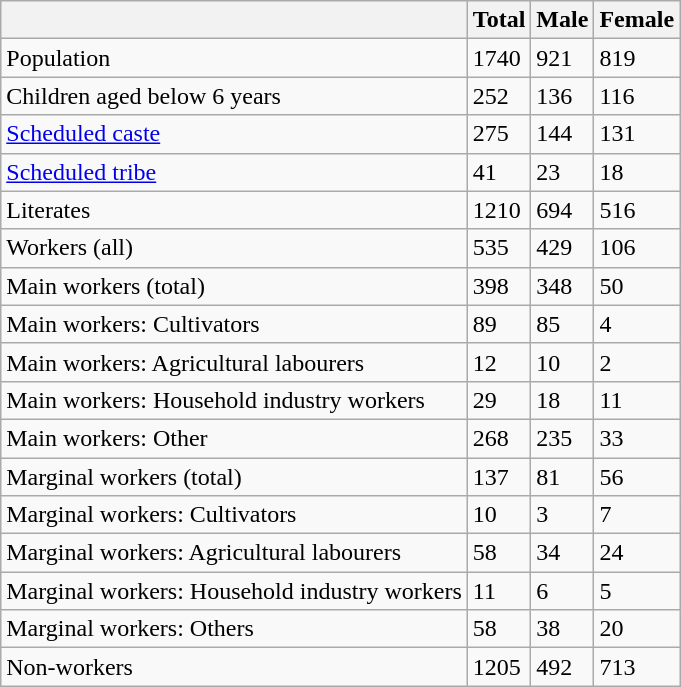<table class="wikitable sortable">
<tr>
<th></th>
<th>Total</th>
<th>Male</th>
<th>Female</th>
</tr>
<tr>
<td>Population</td>
<td>1740</td>
<td>921</td>
<td>819</td>
</tr>
<tr>
<td>Children aged below 6 years</td>
<td>252</td>
<td>136</td>
<td>116</td>
</tr>
<tr>
<td><a href='#'>Scheduled caste</a></td>
<td>275</td>
<td>144</td>
<td>131</td>
</tr>
<tr>
<td><a href='#'>Scheduled tribe</a></td>
<td>41</td>
<td>23</td>
<td>18</td>
</tr>
<tr>
<td>Literates</td>
<td>1210</td>
<td>694</td>
<td>516</td>
</tr>
<tr>
<td>Workers (all)</td>
<td>535</td>
<td>429</td>
<td>106</td>
</tr>
<tr>
<td>Main workers (total)</td>
<td>398</td>
<td>348</td>
<td>50</td>
</tr>
<tr>
<td>Main workers: Cultivators</td>
<td>89</td>
<td>85</td>
<td>4</td>
</tr>
<tr>
<td>Main workers: Agricultural labourers</td>
<td>12</td>
<td>10</td>
<td>2</td>
</tr>
<tr>
<td>Main workers: Household industry workers</td>
<td>29</td>
<td>18</td>
<td>11</td>
</tr>
<tr>
<td>Main workers: Other</td>
<td>268</td>
<td>235</td>
<td>33</td>
</tr>
<tr>
<td>Marginal workers (total)</td>
<td>137</td>
<td>81</td>
<td>56</td>
</tr>
<tr>
<td>Marginal workers: Cultivators</td>
<td>10</td>
<td>3</td>
<td>7</td>
</tr>
<tr>
<td>Marginal workers: Agricultural labourers</td>
<td>58</td>
<td>34</td>
<td>24</td>
</tr>
<tr>
<td>Marginal workers: Household industry workers</td>
<td>11</td>
<td>6</td>
<td>5</td>
</tr>
<tr>
<td>Marginal workers: Others</td>
<td>58</td>
<td>38</td>
<td>20</td>
</tr>
<tr>
<td>Non-workers</td>
<td>1205</td>
<td>492</td>
<td>713</td>
</tr>
</table>
